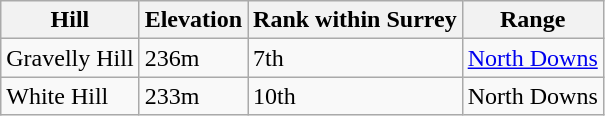<table class="wikitable">
<tr>
<th>Hill</th>
<th>Elevation</th>
<th>Rank within Surrey</th>
<th>Range</th>
</tr>
<tr>
<td>Gravelly Hill</td>
<td>236m</td>
<td>7th</td>
<td><a href='#'>North Downs</a></td>
</tr>
<tr>
<td>White Hill</td>
<td>233m</td>
<td>10th</td>
<td>North Downs</td>
</tr>
</table>
